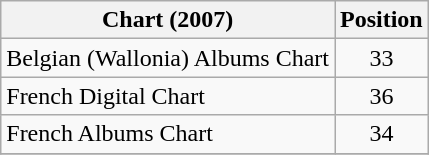<table class="wikitable">
<tr>
<th align="left">Chart (2007)</th>
<th align="center">Position</th>
</tr>
<tr>
<td align="left">Belgian (Wallonia) Albums Chart</td>
<td align="center">33</td>
</tr>
<tr>
<td align="left">French Digital Chart</td>
<td align="center">36</td>
</tr>
<tr>
<td align="left">French Albums Chart</td>
<td align="center">34</td>
</tr>
<tr>
</tr>
</table>
